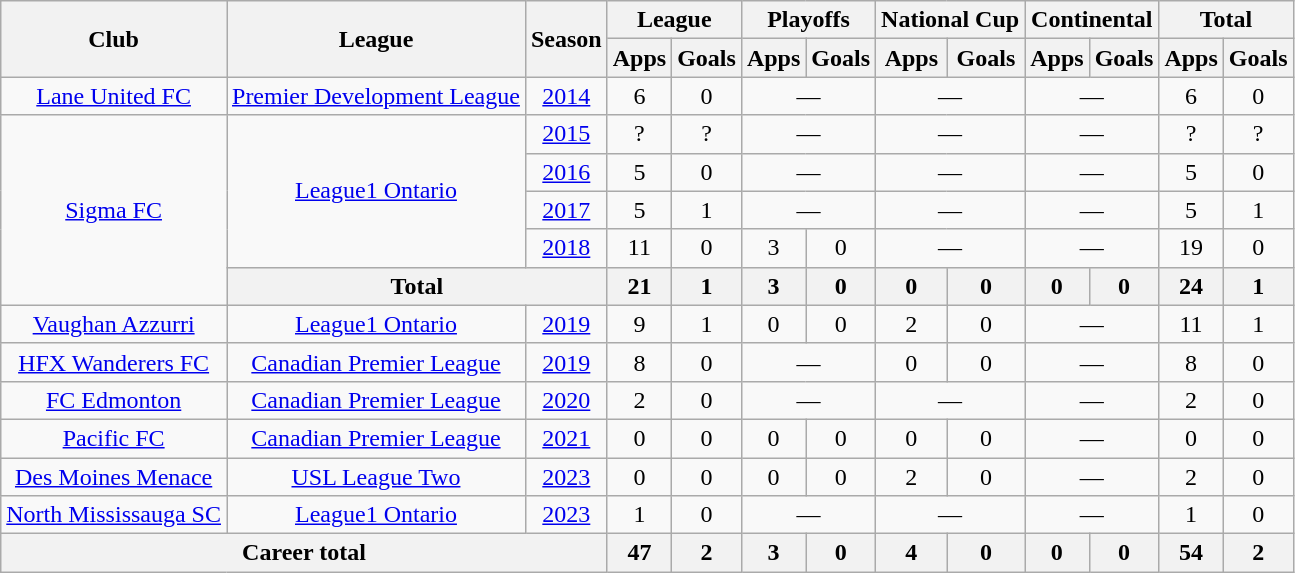<table class="wikitable" style="text-align: center;">
<tr>
<th rowspan="2">Club</th>
<th rowspan="2">League</th>
<th rowspan="2">Season</th>
<th colspan="2">League</th>
<th colspan="2">Playoffs</th>
<th colspan="2">National Cup</th>
<th colspan="2">Continental</th>
<th colspan="2">Total</th>
</tr>
<tr>
<th>Apps</th>
<th>Goals</th>
<th>Apps</th>
<th>Goals</th>
<th>Apps</th>
<th>Goals</th>
<th>Apps</th>
<th>Goals</th>
<th>Apps</th>
<th>Goals</th>
</tr>
<tr>
<td><a href='#'>Lane United FC</a></td>
<td><a href='#'>Premier Development League</a></td>
<td><a href='#'>2014</a></td>
<td>6</td>
<td>0</td>
<td colspan="2">—</td>
<td colspan="2">—</td>
<td colspan="2">—</td>
<td>6</td>
<td>0</td>
</tr>
<tr>
<td rowspan="5"><a href='#'>Sigma FC</a></td>
<td rowspan="4"><a href='#'>League1 Ontario</a></td>
<td><a href='#'>2015</a></td>
<td>?</td>
<td>?</td>
<td colspan="2">—</td>
<td colspan="2">—</td>
<td colspan="2">—</td>
<td>?</td>
<td>?</td>
</tr>
<tr>
<td><a href='#'>2016</a></td>
<td>5</td>
<td>0</td>
<td colspan="2">—</td>
<td colspan="2">—</td>
<td colspan="2">—</td>
<td>5</td>
<td>0</td>
</tr>
<tr>
<td><a href='#'>2017</a></td>
<td>5</td>
<td>1</td>
<td colspan="2">—</td>
<td colspan="2">—</td>
<td colspan="2">—</td>
<td>5</td>
<td>1</td>
</tr>
<tr>
<td><a href='#'>2018</a></td>
<td>11</td>
<td>0</td>
<td>3</td>
<td>0</td>
<td colspan="2">—</td>
<td colspan="2">—</td>
<td>19</td>
<td>0</td>
</tr>
<tr>
<th colspan="2">Total</th>
<th>21</th>
<th>1</th>
<th>3</th>
<th>0</th>
<th>0</th>
<th>0</th>
<th>0</th>
<th>0</th>
<th>24</th>
<th>1</th>
</tr>
<tr>
<td><a href='#'>Vaughan Azzurri</a></td>
<td><a href='#'>League1 Ontario</a></td>
<td><a href='#'>2019</a></td>
<td>9</td>
<td>1</td>
<td>0</td>
<td>0</td>
<td>2</td>
<td>0</td>
<td colspan="2">—</td>
<td>11</td>
<td>1</td>
</tr>
<tr>
<td><a href='#'>HFX Wanderers FC</a></td>
<td><a href='#'>Canadian Premier League</a></td>
<td><a href='#'>2019</a></td>
<td>8</td>
<td>0</td>
<td colspan="2">—</td>
<td>0</td>
<td>0</td>
<td colspan="2">—</td>
<td>8</td>
<td>0</td>
</tr>
<tr>
<td><a href='#'>FC Edmonton</a></td>
<td><a href='#'>Canadian Premier League</a></td>
<td><a href='#'>2020</a></td>
<td>2</td>
<td>0</td>
<td colspan="2">—</td>
<td colspan="2">—</td>
<td colspan="2">—</td>
<td>2</td>
<td>0</td>
</tr>
<tr>
<td><a href='#'>Pacific FC</a></td>
<td><a href='#'>Canadian Premier League</a></td>
<td><a href='#'>2021</a></td>
<td>0</td>
<td>0</td>
<td>0</td>
<td>0</td>
<td>0</td>
<td>0</td>
<td colspan="2">—</td>
<td>0</td>
<td>0</td>
</tr>
<tr>
<td><a href='#'>Des Moines Menace</a></td>
<td><a href='#'>USL League Two</a></td>
<td><a href='#'>2023</a></td>
<td>0</td>
<td>0</td>
<td>0</td>
<td>0</td>
<td>2</td>
<td>0</td>
<td colspan="2">—</td>
<td>2</td>
<td>0</td>
</tr>
<tr>
<td><a href='#'>North Mississauga SC</a></td>
<td><a href='#'>League1 Ontario</a></td>
<td><a href='#'>2023</a></td>
<td>1</td>
<td>0</td>
<td colspan="2">—</td>
<td colspan="2">—</td>
<td colspan="2">—</td>
<td>1</td>
<td>0</td>
</tr>
<tr>
<th colspan="3">Career total</th>
<th>47</th>
<th>2</th>
<th>3</th>
<th>0</th>
<th>4</th>
<th>0</th>
<th>0</th>
<th>0</th>
<th>54</th>
<th>2</th>
</tr>
</table>
